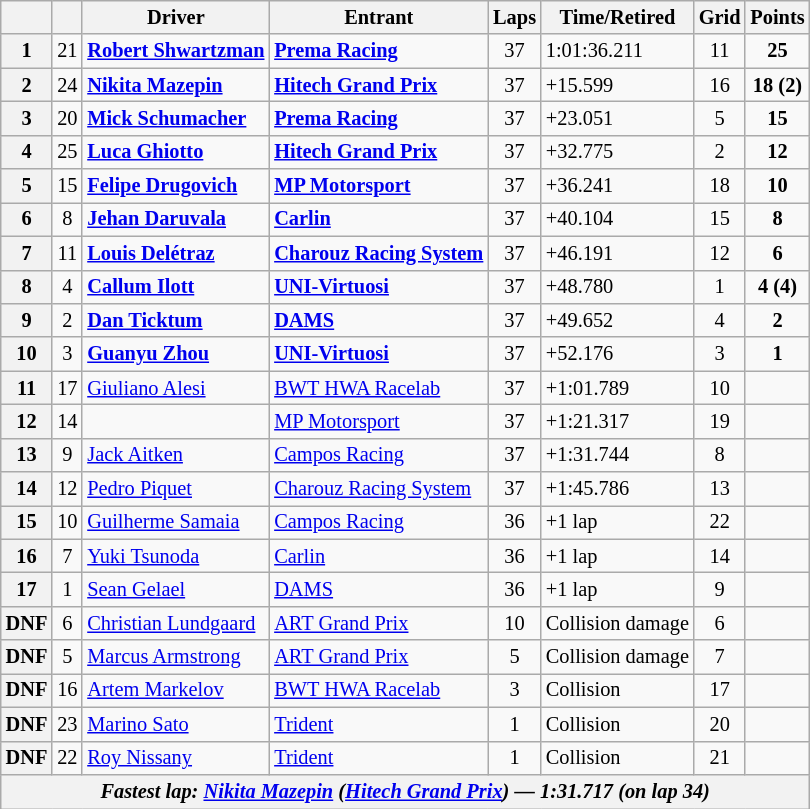<table class="wikitable" style="font-size: 85%;">
<tr>
<th></th>
<th></th>
<th>Driver</th>
<th>Entrant</th>
<th>Laps</th>
<th>Time/Retired</th>
<th>Grid</th>
<th>Points</th>
</tr>
<tr>
<th>1</th>
<td align="center">21</td>
<td> <strong><a href='#'>Robert Shwartzman</a></strong></td>
<td><strong><a href='#'>Prema Racing</a></strong></td>
<td align="center">37</td>
<td>1:01:36.211</td>
<td align="center">11</td>
<td align="center"><strong>25</strong></td>
</tr>
<tr>
<th>2</th>
<td align="center">24</td>
<td> <strong><a href='#'>Nikita Mazepin</a></strong></td>
<td><strong><a href='#'>Hitech Grand Prix</a></strong></td>
<td align="center">37</td>
<td>+15.599</td>
<td align="center">16</td>
<td align="center"><strong>18 (2)</strong></td>
</tr>
<tr>
<th>3</th>
<td align="center">20</td>
<td> <strong><a href='#'>Mick Schumacher</a></strong></td>
<td><strong><a href='#'>Prema Racing</a></strong></td>
<td align="center">37</td>
<td>+23.051</td>
<td align="center">5</td>
<td align="center"><strong>15</strong></td>
</tr>
<tr>
<th>4</th>
<td align="center">25</td>
<td> <strong><a href='#'>Luca Ghiotto</a></strong></td>
<td><strong><a href='#'>Hitech Grand Prix</a></strong></td>
<td align="center">37</td>
<td>+32.775</td>
<td align="center">2</td>
<td align="center"><strong>12</strong></td>
</tr>
<tr>
<th>5</th>
<td align="center">15</td>
<td> <strong><a href='#'>Felipe Drugovich</a></strong></td>
<td><strong><a href='#'>MP Motorsport</a></strong></td>
<td align="center">37</td>
<td>+36.241</td>
<td align="center">18</td>
<td align="center"><strong>10</strong></td>
</tr>
<tr>
<th>6</th>
<td align="center">8</td>
<td> <strong><a href='#'>Jehan Daruvala</a></strong></td>
<td><strong><a href='#'>Carlin</a></strong></td>
<td align="center">37</td>
<td>+40.104</td>
<td align="center">15</td>
<td align="center"><strong>8</strong></td>
</tr>
<tr>
<th>7</th>
<td align="center">11</td>
<td> <strong><a href='#'>Louis Delétraz</a></strong></td>
<td><strong><a href='#'>Charouz Racing System</a></strong></td>
<td align="center">37</td>
<td>+46.191</td>
<td align="center">12</td>
<td align="center"><strong>6</strong></td>
</tr>
<tr>
<th>8</th>
<td align="center">4</td>
<td> <strong><a href='#'>Callum Ilott</a></strong></td>
<td><strong><a href='#'>UNI-Virtuosi</a></strong></td>
<td align="center">37</td>
<td>+48.780</td>
<td align="center">1</td>
<td align="center"><strong>4 (4)</strong></td>
</tr>
<tr>
<th>9</th>
<td align="center">2</td>
<td> <strong><a href='#'>Dan Ticktum</a></strong></td>
<td><strong><a href='#'>DAMS</a></strong></td>
<td align="center">37</td>
<td>+49.652</td>
<td align="center">4</td>
<td align="center"><strong>2</strong></td>
</tr>
<tr>
<th>10</th>
<td align="center">3</td>
<td> <strong><a href='#'>Guanyu Zhou</a></strong></td>
<td><strong><a href='#'>UNI-Virtuosi</a></strong></td>
<td align="center">37</td>
<td>+52.176</td>
<td align="center">3</td>
<td align="center"><strong>1</strong></td>
</tr>
<tr>
<th>11</th>
<td align="center">17</td>
<td> <a href='#'>Giuliano Alesi</a></td>
<td><a href='#'>BWT HWA Racelab</a></td>
<td align="center">37</td>
<td>+1:01.789</td>
<td align="center">10</td>
<td align="center"></td>
</tr>
<tr>
<th>12</th>
<td align="center">14</td>
<td></td>
<td><a href='#'>MP Motorsport</a></td>
<td align="center">37</td>
<td>+1:21.317</td>
<td align="center">19</td>
<td align="center"></td>
</tr>
<tr>
<th>13</th>
<td align="center">9</td>
<td> <a href='#'>Jack Aitken</a></td>
<td><a href='#'>Campos Racing</a></td>
<td align="center">37</td>
<td>+1:31.744</td>
<td align="center">8</td>
<td align="center"></td>
</tr>
<tr>
<th>14</th>
<td align="center">12</td>
<td> <a href='#'>Pedro Piquet</a></td>
<td><a href='#'>Charouz Racing System</a></td>
<td align="center">37</td>
<td>+1:45.786</td>
<td align="center">13</td>
<td align="center"></td>
</tr>
<tr>
<th>15</th>
<td align="center">10</td>
<td> <a href='#'>Guilherme Samaia</a></td>
<td><a href='#'>Campos Racing</a></td>
<td align="center">36</td>
<td>+1 lap</td>
<td align="center">22</td>
<td align="center"></td>
</tr>
<tr>
<th>16</th>
<td align="center">7</td>
<td> <a href='#'>Yuki Tsunoda</a></td>
<td><a href='#'>Carlin</a></td>
<td align="center">36</td>
<td>+1 lap</td>
<td align="center">14</td>
<td align="center"></td>
</tr>
<tr>
<th>17</th>
<td align="center">1</td>
<td> <a href='#'>Sean Gelael</a></td>
<td><a href='#'>DAMS</a></td>
<td align="center">36</td>
<td>+1 lap</td>
<td align="center">9</td>
<td align="center"></td>
</tr>
<tr>
<th>DNF</th>
<td align="center">6</td>
<td> <a href='#'>Christian Lundgaard</a></td>
<td><a href='#'>ART Grand Prix</a></td>
<td align="center">10</td>
<td>Collision damage</td>
<td align="center">6</td>
<td align="center"></td>
</tr>
<tr>
<th>DNF</th>
<td align="center">5</td>
<td> <a href='#'>Marcus Armstrong</a></td>
<td><a href='#'>ART Grand Prix</a></td>
<td align="center">5</td>
<td>Collision damage</td>
<td align="center">7</td>
<td></td>
</tr>
<tr>
<th>DNF</th>
<td align="center">16</td>
<td> <a href='#'>Artem Markelov</a></td>
<td><a href='#'>BWT HWA Racelab</a></td>
<td align="center">3</td>
<td>Collision</td>
<td align="center">17</td>
<td></td>
</tr>
<tr>
<th>DNF</th>
<td align="center">23</td>
<td> <a href='#'>Marino Sato</a></td>
<td><a href='#'>Trident</a></td>
<td align="center">1</td>
<td>Collision</td>
<td align="center">20</td>
<td></td>
</tr>
<tr>
<th>DNF</th>
<td align="center">22</td>
<td> <a href='#'>Roy Nissany</a></td>
<td><a href='#'>Trident</a></td>
<td align="center">1</td>
<td>Collision</td>
<td align="center">21</td>
<td></td>
</tr>
<tr>
<th colspan="8"><em>Fastest lap:  <a href='#'>Nikita Mazepin</a> (<a href='#'>Hitech Grand Prix</a>) — 1:31.717 (on lap 34)</em></th>
</tr>
</table>
